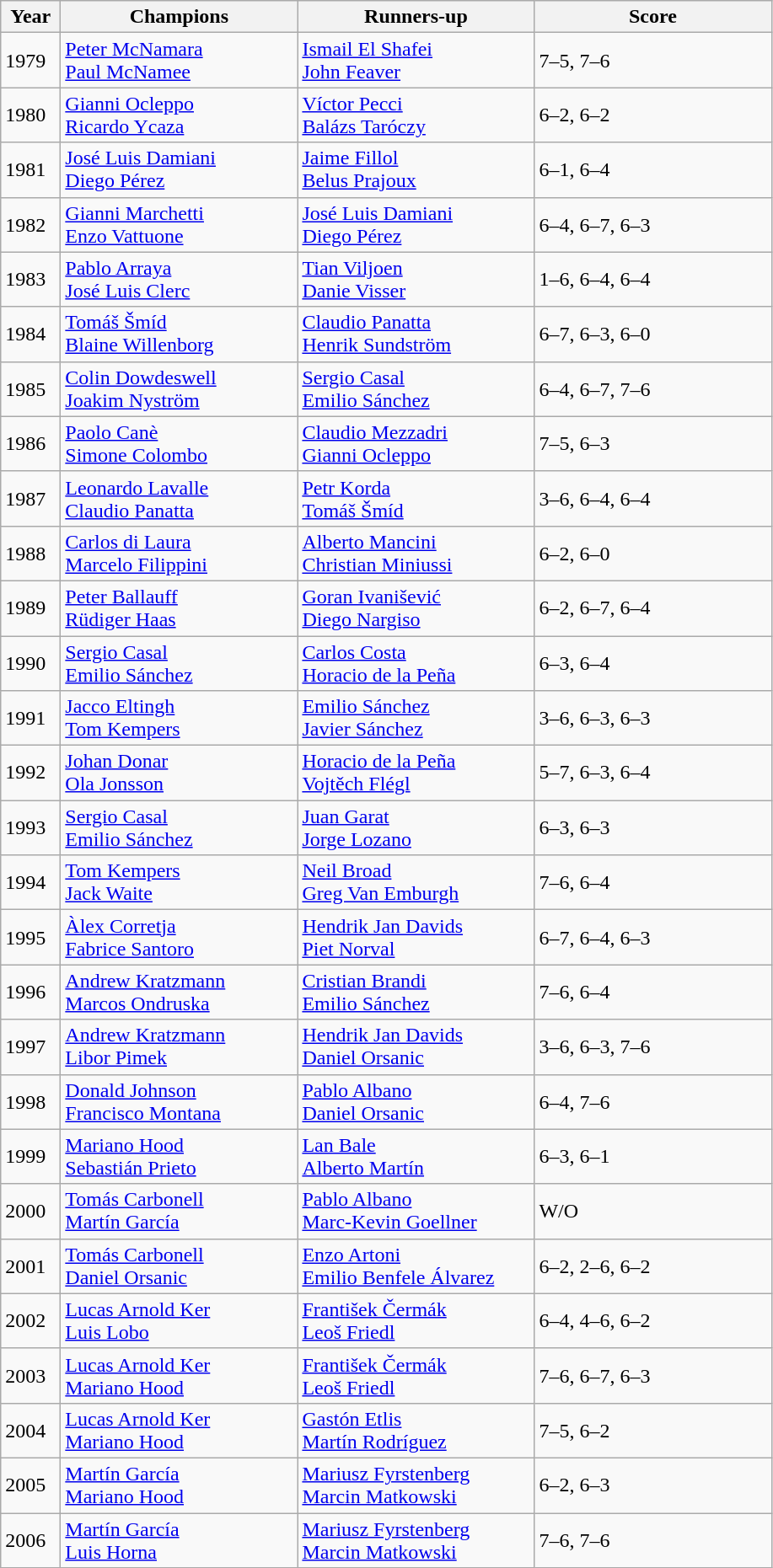<table class="wikitable">
<tr>
<th style="width:40px">Year</th>
<th style="width:180px">Champions</th>
<th style="width:180px">Runners-up</th>
<th style="width:180px" class="unsortable">Score</th>
</tr>
<tr>
<td>1979</td>
<td> <a href='#'>Peter McNamara</a> <br>  <a href='#'>Paul McNamee</a></td>
<td> <a href='#'>Ismail El Shafei</a> <br>  <a href='#'>John Feaver</a></td>
<td>7–5, 7–6</td>
</tr>
<tr>
<td>1980</td>
<td> <a href='#'>Gianni Ocleppo</a> <br>  <a href='#'>Ricardo Ycaza</a></td>
<td> <a href='#'>Víctor Pecci</a> <br>  <a href='#'>Balázs Taróczy</a></td>
<td>6–2, 6–2</td>
</tr>
<tr>
<td>1981</td>
<td> <a href='#'>José Luis Damiani</a> <br>  <a href='#'>Diego Pérez</a></td>
<td> <a href='#'>Jaime Fillol</a> <br>  <a href='#'>Belus Prajoux</a></td>
<td>6–1, 6–4</td>
</tr>
<tr>
<td>1982</td>
<td> <a href='#'>Gianni Marchetti</a> <br>  <a href='#'>Enzo Vattuone</a></td>
<td> <a href='#'>José Luis Damiani</a> <br>  <a href='#'>Diego Pérez</a></td>
<td>6–4, 6–7, 6–3</td>
</tr>
<tr>
<td>1983</td>
<td> <a href='#'>Pablo Arraya</a> <br>  <a href='#'>José Luis Clerc</a></td>
<td> <a href='#'>Tian Viljoen</a> <br>  <a href='#'>Danie Visser</a></td>
<td>1–6, 6–4, 6–4</td>
</tr>
<tr>
<td>1984</td>
<td> <a href='#'>Tomáš Šmíd</a> <br>  <a href='#'>Blaine Willenborg</a></td>
<td> <a href='#'>Claudio Panatta</a> <br>  <a href='#'>Henrik Sundström</a></td>
<td>6–7, 6–3, 6–0</td>
</tr>
<tr>
<td>1985</td>
<td> <a href='#'>Colin Dowdeswell</a> <br>  <a href='#'>Joakim Nyström</a></td>
<td> <a href='#'>Sergio Casal</a> <br>  <a href='#'>Emilio Sánchez</a></td>
<td>6–4, 6–7, 7–6</td>
</tr>
<tr>
<td>1986</td>
<td> <a href='#'>Paolo Canè</a> <br>  <a href='#'>Simone Colombo</a></td>
<td> <a href='#'>Claudio Mezzadri</a> <br>  <a href='#'>Gianni Ocleppo</a></td>
<td>7–5, 6–3</td>
</tr>
<tr>
<td>1987</td>
<td> <a href='#'>Leonardo Lavalle</a> <br>  <a href='#'>Claudio Panatta</a></td>
<td> <a href='#'>Petr Korda</a> <br>  <a href='#'>Tomáš Šmíd</a></td>
<td>3–6, 6–4, 6–4</td>
</tr>
<tr>
<td>1988</td>
<td> <a href='#'>Carlos di Laura</a> <br>  <a href='#'>Marcelo Filippini</a></td>
<td> <a href='#'>Alberto Mancini</a> <br>  <a href='#'>Christian Miniussi</a></td>
<td>6–2, 6–0</td>
</tr>
<tr>
<td>1989</td>
<td> <a href='#'>Peter Ballauff</a> <br>  <a href='#'>Rüdiger Haas</a></td>
<td> <a href='#'>Goran Ivanišević</a> <br>  <a href='#'>Diego Nargiso</a></td>
<td>6–2, 6–7, 6–4</td>
</tr>
<tr>
<td>1990</td>
<td> <a href='#'>Sergio Casal</a> <br>  <a href='#'>Emilio Sánchez</a></td>
<td> <a href='#'>Carlos Costa</a> <br>  <a href='#'>Horacio de la Peña</a></td>
<td>6–3, 6–4</td>
</tr>
<tr>
<td>1991</td>
<td> <a href='#'>Jacco Eltingh</a> <br>  <a href='#'>Tom Kempers</a></td>
<td> <a href='#'>Emilio Sánchez</a> <br>  <a href='#'>Javier Sánchez</a></td>
<td>3–6, 6–3, 6–3</td>
</tr>
<tr>
<td>1992</td>
<td> <a href='#'>Johan Donar</a> <br>  <a href='#'>Ola Jonsson</a></td>
<td> <a href='#'>Horacio de la Peña</a> <br>  <a href='#'>Vojtěch Flégl</a></td>
<td>5–7, 6–3, 6–4</td>
</tr>
<tr>
<td>1993</td>
<td> <a href='#'>Sergio Casal</a> <br>  <a href='#'>Emilio Sánchez</a></td>
<td> <a href='#'>Juan Garat</a> <br>  <a href='#'>Jorge Lozano</a></td>
<td>6–3, 6–3</td>
</tr>
<tr>
<td>1994</td>
<td> <a href='#'>Tom Kempers</a> <br>  <a href='#'>Jack Waite</a></td>
<td> <a href='#'>Neil Broad</a> <br>  <a href='#'>Greg Van Emburgh</a></td>
<td>7–6, 6–4</td>
</tr>
<tr>
<td>1995</td>
<td> <a href='#'>Àlex Corretja</a> <br>  <a href='#'>Fabrice Santoro</a></td>
<td> <a href='#'>Hendrik Jan Davids</a> <br>  <a href='#'>Piet Norval</a></td>
<td>6–7, 6–4, 6–3</td>
</tr>
<tr>
<td>1996</td>
<td> <a href='#'>Andrew Kratzmann</a> <br>  <a href='#'>Marcos Ondruska</a></td>
<td> <a href='#'>Cristian Brandi</a> <br>  <a href='#'>Emilio Sánchez</a></td>
<td>7–6, 6–4</td>
</tr>
<tr>
<td>1997</td>
<td> <a href='#'>Andrew Kratzmann</a> <br>  <a href='#'>Libor Pimek</a></td>
<td> <a href='#'>Hendrik Jan Davids</a> <br>  <a href='#'>Daniel Orsanic</a></td>
<td>3–6, 6–3, 7–6</td>
</tr>
<tr>
<td>1998</td>
<td> <a href='#'>Donald Johnson</a> <br>  <a href='#'>Francisco Montana</a></td>
<td> <a href='#'>Pablo Albano</a> <br>  <a href='#'>Daniel Orsanic</a></td>
<td>6–4, 7–6</td>
</tr>
<tr>
<td>1999</td>
<td> <a href='#'>Mariano Hood</a> <br>  <a href='#'>Sebastián Prieto</a></td>
<td> <a href='#'>Lan Bale</a> <br>  <a href='#'>Alberto Martín</a></td>
<td>6–3, 6–1</td>
</tr>
<tr>
<td>2000</td>
<td> <a href='#'>Tomás Carbonell</a> <br>  <a href='#'>Martín García</a></td>
<td> <a href='#'>Pablo Albano</a> <br>  <a href='#'>Marc-Kevin Goellner</a></td>
<td>W/O</td>
</tr>
<tr>
<td>2001</td>
<td> <a href='#'>Tomás Carbonell</a> <br>  <a href='#'>Daniel Orsanic</a></td>
<td> <a href='#'>Enzo Artoni</a> <br>  <a href='#'>Emilio Benfele Álvarez</a></td>
<td>6–2, 2–6, 6–2</td>
</tr>
<tr>
<td>2002</td>
<td> <a href='#'>Lucas Arnold Ker</a> <br>  <a href='#'>Luis Lobo</a></td>
<td> <a href='#'>František Čermák</a> <br>  <a href='#'>Leoš Friedl</a></td>
<td>6–4, 4–6, 6–2</td>
</tr>
<tr>
<td>2003</td>
<td> <a href='#'>Lucas Arnold Ker</a> <br>  <a href='#'>Mariano Hood</a></td>
<td> <a href='#'>František Čermák</a> <br>  <a href='#'>Leoš Friedl</a></td>
<td>7–6, 6–7, 6–3</td>
</tr>
<tr>
<td>2004</td>
<td> <a href='#'>Lucas Arnold Ker</a> <br>  <a href='#'>Mariano Hood</a></td>
<td> <a href='#'>Gastón Etlis</a> <br>  <a href='#'>Martín Rodríguez</a></td>
<td>7–5, 6–2</td>
</tr>
<tr>
<td>2005</td>
<td> <a href='#'>Martín García</a> <br>  <a href='#'>Mariano Hood</a></td>
<td> <a href='#'>Mariusz Fyrstenberg</a> <br>  <a href='#'>Marcin Matkowski</a></td>
<td>6–2, 6–3</td>
</tr>
<tr>
<td>2006</td>
<td> <a href='#'>Martín García</a> <br>  <a href='#'>Luis Horna</a></td>
<td> <a href='#'>Mariusz Fyrstenberg</a> <br>  <a href='#'>Marcin Matkowski</a></td>
<td>7–6, 7–6</td>
</tr>
</table>
